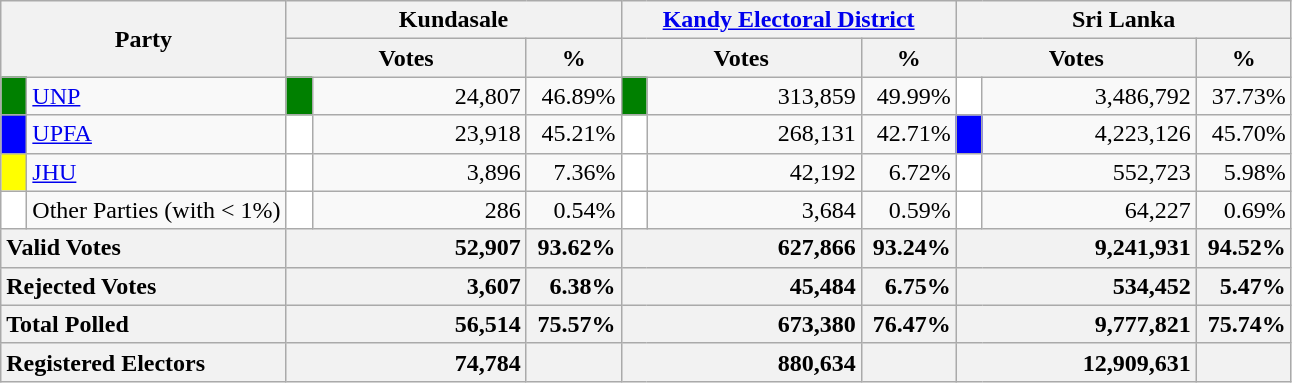<table class="wikitable">
<tr>
<th colspan="2" width="144px"rowspan="2">Party</th>
<th colspan="3" width="216px">Kundasale</th>
<th colspan="3" width="216px"><a href='#'>Kandy Electoral District</a></th>
<th colspan="3" width="216px">Sri Lanka</th>
</tr>
<tr>
<th colspan="2" width="144px">Votes</th>
<th>%</th>
<th colspan="2" width="144px">Votes</th>
<th>%</th>
<th colspan="2" width="144px">Votes</th>
<th>%</th>
</tr>
<tr>
<td style="background-color:green;" width="10px"></td>
<td style="text-align:left;"><a href='#'>UNP</a></td>
<td style="background-color:green;" width="10px"></td>
<td style="text-align:right;">24,807</td>
<td style="text-align:right;">46.89%</td>
<td style="background-color:green;" width="10px"></td>
<td style="text-align:right;">313,859</td>
<td style="text-align:right;">49.99%</td>
<td style="background-color:white;" width="10px"></td>
<td style="text-align:right;">3,486,792</td>
<td style="text-align:right;">37.73%</td>
</tr>
<tr>
<td style="background-color:blue;" width="10px"></td>
<td style="text-align:left;"><a href='#'>UPFA</a></td>
<td style="background-color:white;" width="10px"></td>
<td style="text-align:right;">23,918</td>
<td style="text-align:right;">45.21%</td>
<td style="background-color:white;" width="10px"></td>
<td style="text-align:right;">268,131</td>
<td style="text-align:right;">42.71%</td>
<td style="background-color:blue;" width="10px"></td>
<td style="text-align:right;">4,223,126</td>
<td style="text-align:right;">45.70%</td>
</tr>
<tr>
<td style="background-color:yellow;" width="10px"></td>
<td style="text-align:left;"><a href='#'>JHU</a></td>
<td style="background-color:white;" width="10px"></td>
<td style="text-align:right;">3,896</td>
<td style="text-align:right;">7.36%</td>
<td style="background-color:white;" width="10px"></td>
<td style="text-align:right;">42,192</td>
<td style="text-align:right;">6.72%</td>
<td style="background-color:white;" width="10px"></td>
<td style="text-align:right;">552,723</td>
<td style="text-align:right;">5.98%</td>
</tr>
<tr>
<td style="background-color:white;" width="10px"></td>
<td style="text-align:left;">Other Parties (with < 1%)</td>
<td style="background-color:white;" width="10px"></td>
<td style="text-align:right;">286</td>
<td style="text-align:right;">0.54%</td>
<td style="background-color:white;" width="10px"></td>
<td style="text-align:right;">3,684</td>
<td style="text-align:right;">0.59%</td>
<td style="background-color:white;" width="10px"></td>
<td style="text-align:right;">64,227</td>
<td style="text-align:right;">0.69%</td>
</tr>
<tr>
<th colspan="2" width="144px"style="text-align:left;">Valid Votes</th>
<th style="text-align:right;"colspan="2" width="144px">52,907</th>
<th style="text-align:right;">93.62%</th>
<th style="text-align:right;"colspan="2" width="144px">627,866</th>
<th style="text-align:right;">93.24%</th>
<th style="text-align:right;"colspan="2" width="144px">9,241,931</th>
<th style="text-align:right;">94.52%</th>
</tr>
<tr>
<th colspan="2" width="144px"style="text-align:left;">Rejected Votes</th>
<th style="text-align:right;"colspan="2" width="144px">3,607</th>
<th style="text-align:right;">6.38%</th>
<th style="text-align:right;"colspan="2" width="144px">45,484</th>
<th style="text-align:right;">6.75%</th>
<th style="text-align:right;"colspan="2" width="144px">534,452</th>
<th style="text-align:right;">5.47%</th>
</tr>
<tr>
<th colspan="2" width="144px"style="text-align:left;">Total Polled</th>
<th style="text-align:right;"colspan="2" width="144px">56,514</th>
<th style="text-align:right;">75.57%</th>
<th style="text-align:right;"colspan="2" width="144px">673,380</th>
<th style="text-align:right;">76.47%</th>
<th style="text-align:right;"colspan="2" width="144px">9,777,821</th>
<th style="text-align:right;">75.74%</th>
</tr>
<tr>
<th colspan="2" width="144px"style="text-align:left;">Registered Electors</th>
<th style="text-align:right;"colspan="2" width="144px">74,784</th>
<th></th>
<th style="text-align:right;"colspan="2" width="144px">880,634</th>
<th></th>
<th style="text-align:right;"colspan="2" width="144px">12,909,631</th>
<th></th>
</tr>
</table>
